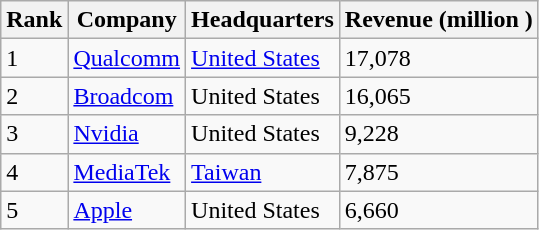<table class="wikitable">
<tr>
<th>Rank</th>
<th>Company</th>
<th>Headquarters</th>
<th>Revenue (million )</th>
</tr>
<tr>
<td>1</td>
<td><a href='#'>Qualcomm</a></td>
<td><a href='#'>United States</a></td>
<td>17,078</td>
</tr>
<tr>
<td>2</td>
<td><a href='#'>Broadcom</a></td>
<td>United States</td>
<td>16,065</td>
</tr>
<tr>
<td>3</td>
<td><a href='#'>Nvidia</a></td>
<td>United States</td>
<td>9,228</td>
</tr>
<tr>
<td>4</td>
<td><a href='#'>MediaTek</a></td>
<td><a href='#'>Taiwan</a></td>
<td>7,875</td>
</tr>
<tr>
<td>5</td>
<td><a href='#'>Apple</a></td>
<td>United States</td>
<td>6,660</td>
</tr>
</table>
